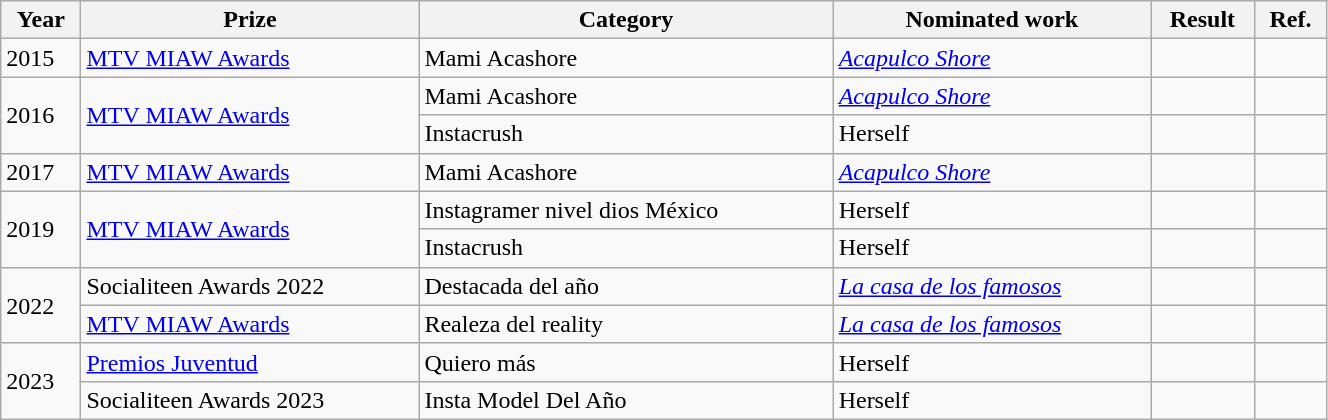<table class="wikitable plainrowheaders" style="width:70%;">
<tr>
<th scope="col" style="width:%;">Year</th>
<th scope="col" style="width:%;">Prize</th>
<th scope="col" style="width:%;">Category</th>
<th><strong>Nominated work</strong></th>
<th>Result</th>
<th scope="col" style="width:%;">Ref.</th>
</tr>
<tr>
<td>2015</td>
<td><a href='#'>MTV MIAW Awards</a></td>
<td>Mami Acashore</td>
<td><em><a href='#'>Acapulco Shore</a></em></td>
<td></td>
<td></td>
</tr>
<tr>
<td rowspan="2">2016</td>
<td rowspan="2"><a href='#'>MTV MIAW Awards</a></td>
<td>Mami Acashore</td>
<td><em><a href='#'>Acapulco Shore</a></em></td>
<td></td>
<td></td>
</tr>
<tr>
<td>Instacrush</td>
<td>Herself</td>
<td></td>
<td></td>
</tr>
<tr>
<td>2017</td>
<td><a href='#'>MTV MIAW Awards</a></td>
<td>Mami Acashore</td>
<td><em><a href='#'>Acapulco Shore</a></em></td>
<td></td>
<td></td>
</tr>
<tr>
<td rowspan="2">2019</td>
<td rowspan="2"><a href='#'>MTV MIAW Awards</a></td>
<td>Instagramer nivel dios México</td>
<td>Herself</td>
<td></td>
<td></td>
</tr>
<tr>
<td>Instacrush</td>
<td>Herself</td>
<td></td>
<td></td>
</tr>
<tr>
<td rowspan="2">2022</td>
<td>Socialiteen Awards 2022</td>
<td>Destacada del año</td>
<td><em><a href='#'>La casa de los famosos</a></em></td>
<td></td>
<td></td>
</tr>
<tr>
<td><a href='#'>MTV MIAW Awards</a></td>
<td>Realeza del reality</td>
<td><em><a href='#'>La casa de los famosos</a></em></td>
<td></td>
<td></td>
</tr>
<tr>
<td rowspan="2">2023</td>
<td><a href='#'>Premios Juventud</a></td>
<td>Quiero más</td>
<td>Herself</td>
<td></td>
<td></td>
</tr>
<tr>
<td>Socialiteen Awards 2023</td>
<td>Insta Model Del Año</td>
<td>Herself</td>
<td></td>
<td></td>
</tr>
</table>
